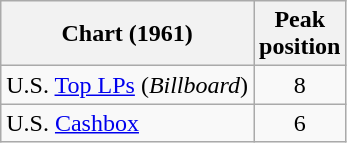<table class="wikitable">
<tr>
<th>Chart (1961)</th>
<th>Peak<br>position</th>
</tr>
<tr>
<td>U.S. <a href='#'>Top LPs</a> (<em>Billboard</em>)</td>
<td align="center">8</td>
</tr>
<tr>
<td>U.S. <a href='#'>Cashbox</a></td>
<td align="center">6</td>
</tr>
</table>
